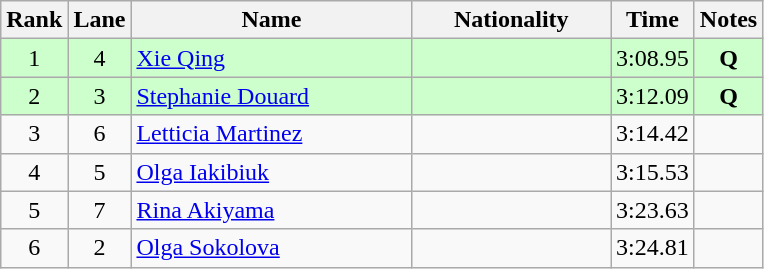<table class="wikitable sortable" style="text-align:center">
<tr>
<th>Rank</th>
<th>Lane</th>
<th style="width:180px">Name</th>
<th style="width:125px">Nationality</th>
<th>Time</th>
<th>Notes</th>
</tr>
<tr style="background:#cfc;">
<td>1</td>
<td>4</td>
<td style="text-align:left;"><a href='#'>Xie Qing</a></td>
<td style="text-align:left;"></td>
<td>3:08.95</td>
<td><strong>Q</strong></td>
</tr>
<tr style="background:#cfc;">
<td>2</td>
<td>3</td>
<td style="text-align:left;"><a href='#'>Stephanie Douard</a></td>
<td style="text-align:left;"></td>
<td>3:12.09</td>
<td><strong>Q</strong></td>
</tr>
<tr>
<td>3</td>
<td>6</td>
<td style="text-align:left;"><a href='#'>Letticia Martinez</a></td>
<td style="text-align:left;"></td>
<td>3:14.42</td>
<td></td>
</tr>
<tr>
<td>4</td>
<td>5</td>
<td style="text-align:left;"><a href='#'>Olga Iakibiuk</a></td>
<td style="text-align:left;"></td>
<td>3:15.53</td>
<td></td>
</tr>
<tr>
<td>5</td>
<td>7</td>
<td style="text-align:left;"><a href='#'>Rina Akiyama</a></td>
<td style="text-align:left;"></td>
<td>3:23.63</td>
<td></td>
</tr>
<tr>
<td>6</td>
<td>2</td>
<td style="text-align:left;"><a href='#'>Olga Sokolova</a></td>
<td style="text-align:left;"></td>
<td>3:24.81</td>
<td></td>
</tr>
</table>
